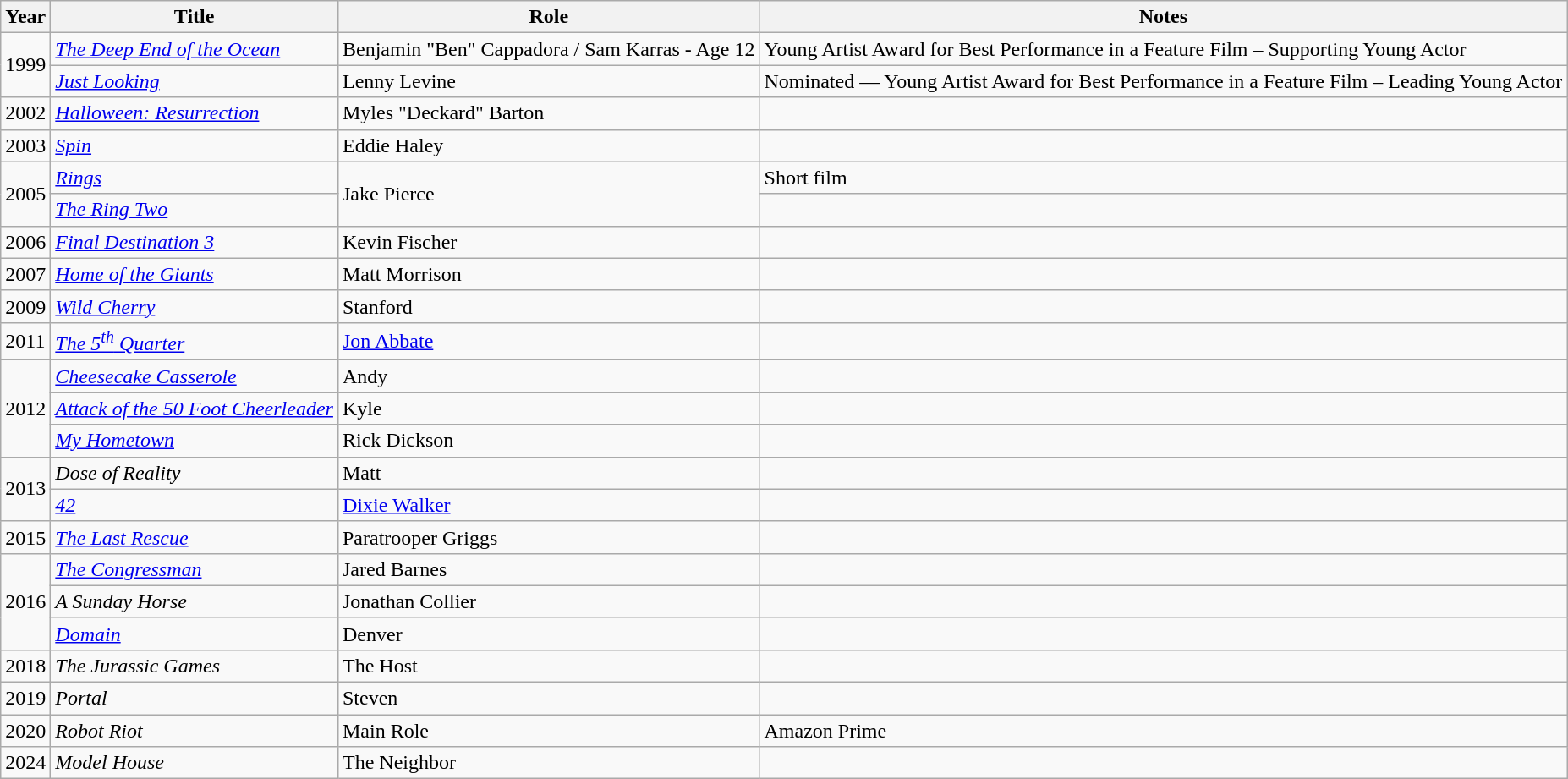<table class="wikitable sortable">
<tr>
<th>Year</th>
<th>Title</th>
<th>Role</th>
<th class="unsortable">Notes</th>
</tr>
<tr>
<td rowspan="2">1999</td>
<td><em><a href='#'>The Deep End of the Ocean</a></em></td>
<td>Benjamin "Ben" Cappadora / Sam Karras - Age 12</td>
<td>Young Artist Award for Best Performance in a Feature Film – Supporting Young Actor</td>
</tr>
<tr>
<td><em><a href='#'>Just Looking</a></em></td>
<td>Lenny Levine</td>
<td>Nominated — Young Artist Award for Best Performance in a Feature Film – Leading Young Actor</td>
</tr>
<tr>
<td>2002</td>
<td><em><a href='#'>Halloween: Resurrection</a></em></td>
<td>Myles "Deckard" Barton</td>
<td></td>
</tr>
<tr>
<td>2003</td>
<td><em><a href='#'>Spin</a></em></td>
<td>Eddie Haley</td>
<td></td>
</tr>
<tr>
<td rowspan="2">2005</td>
<td><em><a href='#'>Rings</a></em></td>
<td rowspan="2">Jake Pierce</td>
<td>Short film</td>
</tr>
<tr>
<td><em><a href='#'>The Ring Two</a></em></td>
<td></td>
</tr>
<tr>
<td>2006</td>
<td><em><a href='#'>Final Destination 3</a></em></td>
<td>Kevin Fischer</td>
<td></td>
</tr>
<tr>
<td>2007</td>
<td><em><a href='#'>Home of the Giants</a></em></td>
<td>Matt Morrison</td>
<td></td>
</tr>
<tr>
<td>2009</td>
<td><em><a href='#'>Wild Cherry</a></em></td>
<td>Stanford</td>
<td></td>
</tr>
<tr>
<td>2011</td>
<td><em><a href='#'>The 5<sup>th</sup> Quarter</a></em></td>
<td><a href='#'>Jon Abbate</a></td>
<td></td>
</tr>
<tr>
<td rowspan="3">2012</td>
<td><em><a href='#'>Cheesecake Casserole</a></em></td>
<td>Andy</td>
<td></td>
</tr>
<tr>
<td><em><a href='#'>Attack of the 50 Foot Cheerleader</a></em></td>
<td>Kyle</td>
<td></td>
</tr>
<tr>
<td><em><a href='#'>My Hometown</a></em></td>
<td>Rick Dickson</td>
<td></td>
</tr>
<tr>
<td rowspan="2">2013</td>
<td><em>Dose of Reality</em></td>
<td>Matt</td>
<td></td>
</tr>
<tr>
<td><em><a href='#'>42</a></em></td>
<td><a href='#'>Dixie Walker</a></td>
<td></td>
</tr>
<tr>
<td>2015</td>
<td><em><a href='#'>The Last Rescue</a></em></td>
<td>Paratrooper Griggs</td>
<td></td>
</tr>
<tr>
<td rowspan="3">2016</td>
<td><em><a href='#'>The Congressman</a></em></td>
<td>Jared Barnes</td>
<td></td>
</tr>
<tr>
<td><em>A Sunday Horse</em></td>
<td>Jonathan Collier</td>
<td></td>
</tr>
<tr>
<td><a href='#'><em>Domain</em></a></td>
<td>Denver</td>
<td></td>
</tr>
<tr>
<td>2018</td>
<td><em>The Jurassic Games</em></td>
<td>The Host</td>
<td></td>
</tr>
<tr>
<td>2019</td>
<td><em>Portal</em></td>
<td>Steven</td>
<td></td>
</tr>
<tr>
<td>2020</td>
<td><em>Robot Riot</em></td>
<td>Main Role</td>
<td>Amazon Prime</td>
</tr>
<tr>
<td>2024</td>
<td><em>Model House</em></td>
<td>The Neighbor</td>
<td></td>
</tr>
</table>
